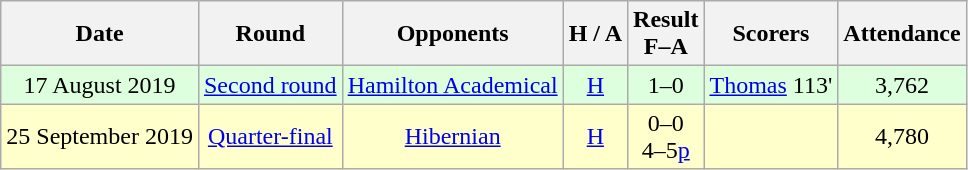<table class="wikitable" style="text-align:center">
<tr>
<th>Date</th>
<th>Round</th>
<th>Opponents</th>
<th>H / A</th>
<th>Result<br>F–A</th>
<th>Scorers</th>
<th>Attendance</th>
</tr>
<tr bgcolor=#ddffdd>
<td>17 August 2019</td>
<td><a href='#'>Second round</a></td>
<td><a href='#'>Hamilton Academical</a></td>
<td><a href='#'>H</a></td>
<td>1–0 </td>
<td><a href='#'>Thomas</a> 113'</td>
<td>3,762</td>
</tr>
<tr bgcolor=#ffffcc>
<td>25 September 2019</td>
<td><a href='#'>Quarter-final</a></td>
<td><a href='#'>Hibernian</a></td>
<td><a href='#'>H</a></td>
<td>0–0 <br>4–5<a href='#'>p</a></td>
<td></td>
<td>4,780</td>
</tr>
</table>
